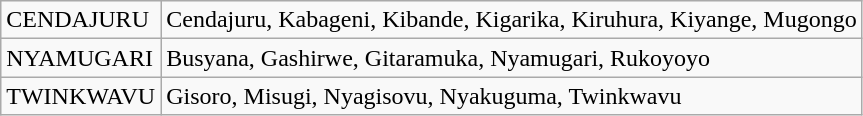<table class=wikitable>
<tr>
<td>CENDAJURU</td>
<td>Cendajuru, Kabageni, Kibande, Kigarika, Kiruhura, Kiyange, Mugongo</td>
</tr>
<tr>
<td>NYAMUGARI</td>
<td>Busyana, Gashirwe, Gitaramuka, Nyamugari, Rukoyoyo</td>
</tr>
<tr>
<td>TWINKWAVU</td>
<td>Gisoro, Misugi, Nyagisovu, Nyakuguma, Twinkwavu</td>
</tr>
</table>
